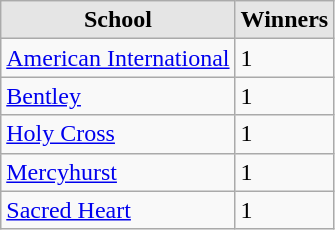<table class="wikitable">
<tr>
<th style="background:#e5e5e5;">School</th>
<th style="background:#e5e5e5;">Winners</th>
</tr>
<tr>
<td><a href='#'>American International</a></td>
<td>1</td>
</tr>
<tr>
<td><a href='#'>Bentley</a></td>
<td>1</td>
</tr>
<tr>
<td><a href='#'>Holy Cross</a></td>
<td>1</td>
</tr>
<tr>
<td><a href='#'>Mercyhurst</a></td>
<td>1</td>
</tr>
<tr>
<td><a href='#'>Sacred Heart</a></td>
<td>1</td>
</tr>
</table>
